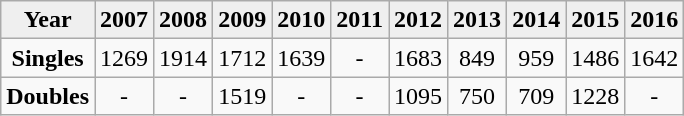<table class="wikitable">
<tr bgcolor="#efefef">
<td align="center"><strong>Year</strong></td>
<td align="center"><strong>2007</strong></td>
<td align="center"><strong>2008</strong></td>
<td align="center"><strong>2009</strong></td>
<td align="center"><strong>2010</strong></td>
<td align="center"><strong>2011</strong></td>
<td align="center"><strong>2012</strong></td>
<td align="center"><strong>2013</strong></td>
<td align="center"><strong>2014</strong></td>
<td align="center"><strong>2015</strong></td>
<td align="center"><strong>2016</strong></td>
</tr>
<tr>
<td align="center" valign="top"><strong>Singles</strong></td>
<td align="center" valign="top">1269</td>
<td align="center" valign="top">1914</td>
<td align="center" valign="top">1712</td>
<td align="center" valign="top">1639</td>
<td align="center" valign="top">-</td>
<td align="center" valign="top">1683</td>
<td align="center" valign="top">849</td>
<td align="center" valign="top">959</td>
<td align="center" valign="top">1486</td>
<td align="center" valign="top">1642</td>
</tr>
<tr>
<td align="center" valign="top"><strong>Doubles</strong></td>
<td align="center" valign="top">-</td>
<td align="center" valign="top">-</td>
<td align="center" valign="top">1519</td>
<td align="center" valign="top">-</td>
<td align="center" valign="top">-</td>
<td align="center" valign="top">1095</td>
<td align="center" valign="top">750</td>
<td align="center" valign="top">709</td>
<td align="center" valign="top">1228</td>
<td align="center" valign="top">-</td>
</tr>
</table>
